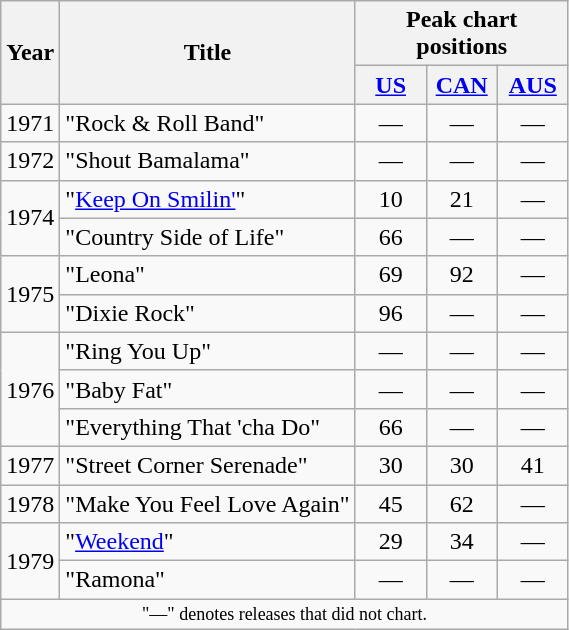<table class="wikitable">
<tr>
<th scope="col" rowspan="2">Year</th>
<th scope="col" rowspan="2">Title</th>
<th scope="col" colspan="3">Peak chart positions</th>
</tr>
<tr>
<th style="width:40px;"><a href='#'>US</a><br></th>
<th style="width:40px;"><a href='#'>CAN</a><br></th>
<th style="width:40px;"><a href='#'>AUS</a><br></th>
</tr>
<tr>
<td>1971</td>
<td>"Rock & Roll Band"</td>
<td style="text-align:center;">—</td>
<td style="text-align:center;">—</td>
<td style="text-align:center;">—</td>
</tr>
<tr>
<td>1972</td>
<td>"Shout Bamalama"</td>
<td style="text-align:center;">—</td>
<td style="text-align:center;">—</td>
<td style="text-align:center;">—</td>
</tr>
<tr>
<td rowspan="2">1974</td>
<td>"<a href='#'>Keep On Smilin'</a>"</td>
<td style="text-align:center;">10</td>
<td style="text-align:center;">21</td>
<td style="text-align:center;">—</td>
</tr>
<tr>
<td>"Country Side of Life"</td>
<td style="text-align:center;">66</td>
<td style="text-align:center;">—</td>
<td style="text-align:center;">—</td>
</tr>
<tr>
<td rowspan="2">1975</td>
<td>"Leona"</td>
<td style="text-align:center;">69</td>
<td style="text-align:center;">92</td>
<td style="text-align:center;">—</td>
</tr>
<tr>
<td>"Dixie Rock"</td>
<td style="text-align:center;">96</td>
<td style="text-align:center;">—</td>
<td style="text-align:center;">—</td>
</tr>
<tr>
<td rowspan="3">1976</td>
<td>"Ring You Up"</td>
<td style="text-align:center;">—</td>
<td style="text-align:center;">—</td>
<td style="text-align:center;">—</td>
</tr>
<tr>
<td>"Baby Fat"</td>
<td style="text-align:center;">—</td>
<td style="text-align:center;">—</td>
<td style="text-align:center;">—</td>
</tr>
<tr>
<td>"Everything That 'cha Do"</td>
<td style="text-align:center;">66</td>
<td style="text-align:center;">—</td>
<td style="text-align:center;">—</td>
</tr>
<tr>
<td>1977</td>
<td>"Street Corner Serenade"</td>
<td style="text-align:center;">30</td>
<td style="text-align:center;">30</td>
<td style="text-align:center;">41</td>
</tr>
<tr>
<td>1978</td>
<td>"Make You Feel Love Again"</td>
<td style="text-align:center;">45</td>
<td style="text-align:center;">62</td>
<td style="text-align:center;">—</td>
</tr>
<tr>
<td rowspan="2">1979</td>
<td>"<a href='#'>Weekend</a>"</td>
<td style="text-align:center;">29</td>
<td style="text-align:center;">34</td>
<td style="text-align:center;">—</td>
</tr>
<tr>
<td>"Ramona"</td>
<td style="text-align:center;">—</td>
<td style="text-align:center;">—</td>
<td style="text-align:center;">—</td>
</tr>
<tr>
<td colspan="5" style="text-align:center; font-size:9pt;">"—" denotes releases that did not chart.</td>
</tr>
</table>
